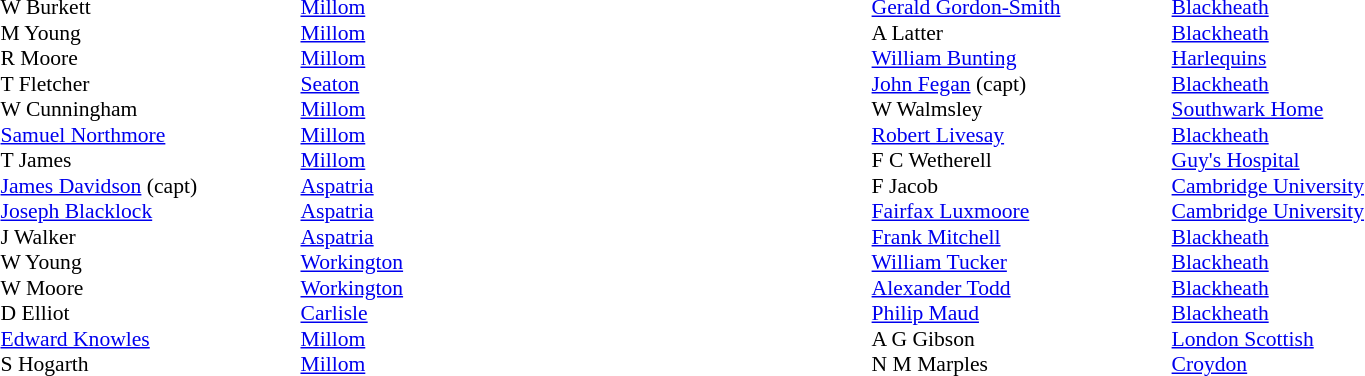<table width="80%">
<tr>
<td valign="top" width="50%"><br><table style="font-size: 90%" cellspacing="0" cellpadding="0">
<tr>
<th width="20"></th>
<th width="200"></th>
</tr>
<tr>
<td></td>
<td>W Burkett</td>
<td><a href='#'>Millom</a></td>
</tr>
<tr>
<td></td>
<td>M Young</td>
<td><a href='#'>Millom</a></td>
</tr>
<tr>
<td></td>
<td>R Moore</td>
<td><a href='#'>Millom</a></td>
</tr>
<tr>
<td></td>
<td>T Fletcher</td>
<td><a href='#'>Seaton</a></td>
</tr>
<tr>
<td></td>
<td>W Cunningham</td>
<td><a href='#'>Millom</a></td>
</tr>
<tr>
<td></td>
<td><a href='#'>Samuel Northmore</a></td>
<td><a href='#'>Millom</a></td>
</tr>
<tr>
<td></td>
<td>T James</td>
<td><a href='#'>Millom</a></td>
</tr>
<tr>
<td></td>
<td><a href='#'>James Davidson</a> (capt)</td>
<td><a href='#'>Aspatria</a></td>
</tr>
<tr>
<td></td>
<td><a href='#'>Joseph Blacklock</a></td>
<td><a href='#'>Aspatria</a></td>
</tr>
<tr>
<td></td>
<td>J Walker</td>
<td><a href='#'>Aspatria</a></td>
</tr>
<tr>
<td></td>
<td>W Young</td>
<td><a href='#'>Workington</a></td>
</tr>
<tr>
<td></td>
<td>W Moore</td>
<td><a href='#'>Workington</a></td>
</tr>
<tr>
<td></td>
<td>D Elliot</td>
<td><a href='#'>Carlisle</a></td>
</tr>
<tr>
<td></td>
<td><a href='#'>Edward Knowles</a></td>
<td><a href='#'>Millom</a></td>
</tr>
<tr>
<td></td>
<td>S Hogarth</td>
<td><a href='#'>Millom</a></td>
</tr>
<tr>
</tr>
</table>
</td>
<td valign="top" width="50%"><br><table style="font-size: 90%" cellspacing="0" cellpadding="0" align="center">
<tr>
<th width="20"></th>
<th width="200"></th>
</tr>
<tr>
<td></td>
<td><a href='#'>Gerald Gordon-Smith</a></td>
<td><a href='#'>Blackheath</a></td>
</tr>
<tr>
<td></td>
<td>A Latter</td>
<td><a href='#'>Blackheath</a></td>
</tr>
<tr>
<td></td>
<td><a href='#'>William Bunting</a></td>
<td><a href='#'>Harlequins</a></td>
</tr>
<tr>
<td></td>
<td><a href='#'>John Fegan</a> (capt)</td>
<td><a href='#'>Blackheath</a></td>
</tr>
<tr>
<td></td>
<td>W Walmsley</td>
<td><a href='#'>Southwark Home</a></td>
</tr>
<tr>
<td></td>
<td><a href='#'>Robert Livesay</a></td>
<td><a href='#'>Blackheath</a></td>
</tr>
<tr>
<td></td>
<td>F C Wetherell</td>
<td><a href='#'>Guy's Hospital</a></td>
</tr>
<tr>
<td></td>
<td>F Jacob</td>
<td><a href='#'>Cambridge University</a></td>
</tr>
<tr>
<td></td>
<td><a href='#'>Fairfax Luxmoore</a></td>
<td><a href='#'>Cambridge University</a></td>
</tr>
<tr>
<td></td>
<td><a href='#'>Frank Mitchell</a></td>
<td><a href='#'>Blackheath</a></td>
</tr>
<tr>
<td></td>
<td><a href='#'>William Tucker</a></td>
<td><a href='#'>Blackheath</a></td>
</tr>
<tr>
<td></td>
<td><a href='#'>Alexander Todd</a></td>
<td><a href='#'>Blackheath</a></td>
</tr>
<tr>
<td></td>
<td><a href='#'>Philip Maud</a></td>
<td><a href='#'>Blackheath</a></td>
</tr>
<tr>
<td></td>
<td>A G Gibson</td>
<td><a href='#'>London Scottish</a></td>
</tr>
<tr>
<td></td>
<td>N M Marples</td>
<td><a href='#'>Croydon</a></td>
</tr>
<tr>
</tr>
</table>
</td>
</tr>
</table>
